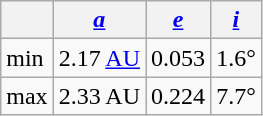<table class=wikitable>
<tr>
<th></th>
<th><em><a href='#'>a</a></em></th>
<th><em><a href='#'>e</a></em></th>
<th><em><a href='#'>i</a></em></th>
</tr>
<tr>
<td>min</td>
<td>2.17 <a href='#'>AU</a></td>
<td>0.053</td>
<td>1.6°</td>
</tr>
<tr>
<td>max</td>
<td>2.33 AU</td>
<td>0.224</td>
<td>7.7°</td>
</tr>
</table>
